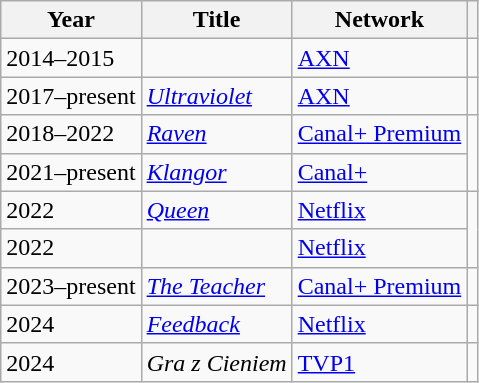<table class="wikitable plainrowheaders sortable">
<tr style="text-align:center;">
<th>Year</th>
<th>Title</th>
<th>Network</th>
<th class="unsortable"></th>
</tr>
<tr>
<td>2014–2015</td>
<td><em></em></td>
<td><a href='#'>AXN</a></td>
<td></td>
</tr>
<tr>
<td>2017–present</td>
<td><em><a href='#'>Ultraviolet</a></em></td>
<td><a href='#'>AXN</a></td>
<td></td>
</tr>
<tr>
<td>2018–2022</td>
<td><em><a href='#'>Raven</a></em></td>
<td><a href='#'>Canal+ Premium</a></td>
<td rowspan="2"></td>
</tr>
<tr>
<td>2021–present</td>
<td><em><a href='#'>Klangor</a></em></td>
<td><a href='#'>Canal+</a></td>
</tr>
<tr>
<td>2022</td>
<td><em><a href='#'>Queen</a></em></td>
<td><a href='#'>Netflix</a></td>
<td rowspan="2"></td>
</tr>
<tr>
<td>2022</td>
<td><em></em></td>
<td><a href='#'>Netflix</a></td>
</tr>
<tr>
<td>2023–present</td>
<td><em><a href='#'>The Teacher</a></em></td>
<td><a href='#'>Canal+ Premium</a></td>
<td></td>
</tr>
<tr>
<td>2024</td>
<td><em><a href='#'>Feedback</a></em></td>
<td><a href='#'>Netflix</a></td>
<td></td>
</tr>
<tr>
<td>2024</td>
<td><em>Gra z Cieniem</em></td>
<td><a href='#'>TVP1</a></td>
<td></td>
</tr>
</table>
